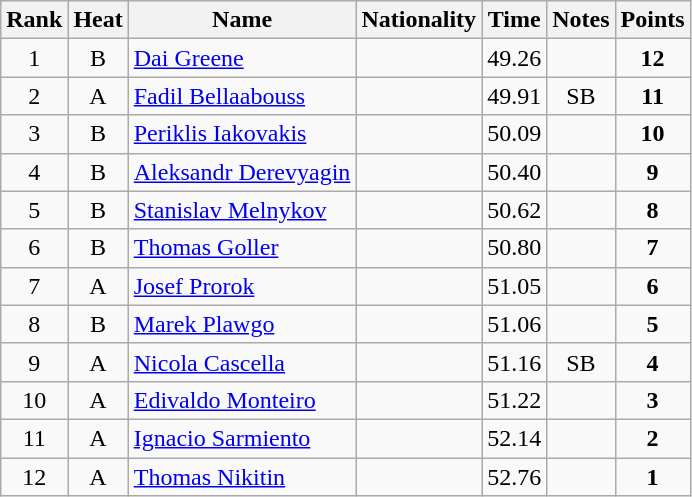<table class="wikitable sortable" style="text-align:center">
<tr>
<th>Rank</th>
<th>Heat</th>
<th>Name</th>
<th>Nationality</th>
<th>Time</th>
<th>Notes</th>
<th>Points</th>
</tr>
<tr>
<td>1</td>
<td>B</td>
<td align=left><a href='#'>Dai Greene</a></td>
<td align=left></td>
<td>49.26</td>
<td></td>
<td><strong>12</strong></td>
</tr>
<tr>
<td>2</td>
<td>A</td>
<td align=left><a href='#'>Fadil Bellaabouss</a></td>
<td align=left></td>
<td>49.91</td>
<td>SB</td>
<td><strong>11</strong></td>
</tr>
<tr>
<td>3</td>
<td>B</td>
<td align=left><a href='#'>Periklis Iakovakis</a></td>
<td align=left></td>
<td>50.09</td>
<td></td>
<td><strong>10</strong></td>
</tr>
<tr>
<td>4</td>
<td>B</td>
<td align=left><a href='#'>Aleksandr Derevyagin</a></td>
<td align=left></td>
<td>50.40</td>
<td></td>
<td><strong>9</strong></td>
</tr>
<tr>
<td>5</td>
<td>B</td>
<td align=left><a href='#'>Stanislav Melnykov</a></td>
<td align=left></td>
<td>50.62</td>
<td></td>
<td><strong>8</strong></td>
</tr>
<tr>
<td>6</td>
<td>B</td>
<td align=left><a href='#'>Thomas Goller</a></td>
<td align=left></td>
<td>50.80</td>
<td></td>
<td><strong>7</strong></td>
</tr>
<tr>
<td>7</td>
<td>A</td>
<td align=left><a href='#'>Josef Prorok</a></td>
<td align=left></td>
<td>51.05</td>
<td></td>
<td><strong>6</strong></td>
</tr>
<tr>
<td>8</td>
<td>B</td>
<td align=left><a href='#'>Marek Plawgo</a></td>
<td align=left></td>
<td>51.06</td>
<td></td>
<td><strong>5</strong></td>
</tr>
<tr>
<td>9</td>
<td>A</td>
<td align=left><a href='#'>Nicola Cascella</a></td>
<td align=left></td>
<td>51.16</td>
<td>SB</td>
<td><strong>4</strong></td>
</tr>
<tr>
<td>10</td>
<td>A</td>
<td align=left><a href='#'>Edivaldo Monteiro</a></td>
<td align=left></td>
<td>51.22</td>
<td></td>
<td><strong>3</strong></td>
</tr>
<tr>
<td>11</td>
<td>A</td>
<td align=left><a href='#'>Ignacio Sarmiento</a></td>
<td align=left></td>
<td>52.14</td>
<td></td>
<td><strong>2</strong></td>
</tr>
<tr>
<td>12</td>
<td>A</td>
<td align=left><a href='#'>Thomas Nikitin</a></td>
<td align=left></td>
<td>52.76</td>
<td></td>
<td><strong>1</strong></td>
</tr>
</table>
